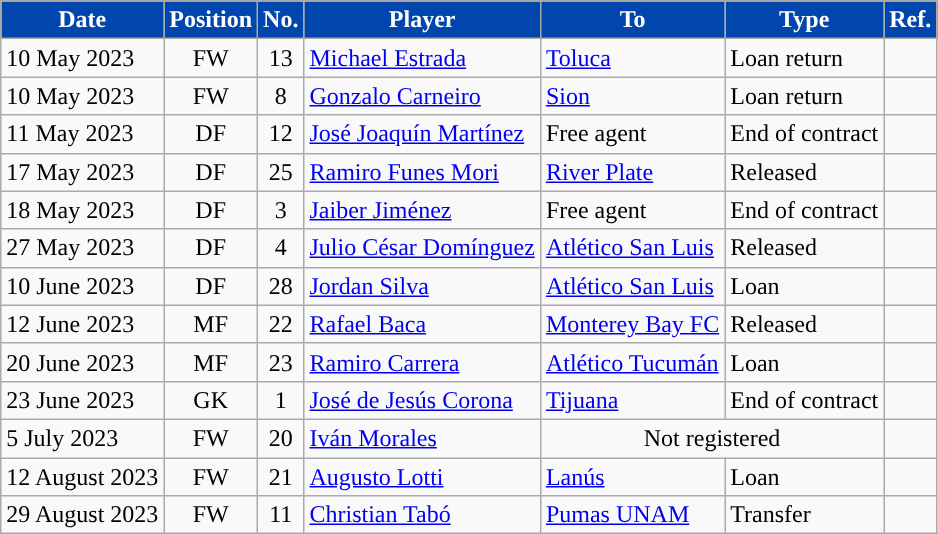<table class="wikitable plainrowheaders sortable">
<tr>
<th style="background:#0046AD; color:#FFFFFF; ">Date</th>
<th style="background:#0046AD; color:#FFFFFF; ">Position</th>
<th style="background:#0046AD; color:#FFFFFF; ">No.</th>
<th style="background:#0046AD; color:#FFFFFF; ">Player</th>
<th style="background:#0046AD; color:#FFFFFF; ">To</th>
<th style="background:#0046AD; color:#FFFFFF; ">Type</th>
<th style="background:#0046AD; color:#FFFFFF; ">Ref.</th>
</tr>
<tr>
<td>10 May 2023</td>
<td style="text-align:center;">FW</td>
<td style="text-align:center;">13</td>
<td style="text-align:left;"> <a href='#'>Michael Estrada</a></td>
<td style="text-align:left;"> <a href='#'>Toluca</a></td>
<td>Loan return</td>
<td></td>
</tr>
<tr>
<td>10 May 2023</td>
<td style="text-align:center;">FW</td>
<td style="text-align:center;">8</td>
<td style="text-align:left;"> <a href='#'>Gonzalo Carneiro</a></td>
<td style="text-align:left;"> <a href='#'>Sion</a></td>
<td>Loan return</td>
<td></td>
</tr>
<tr>
<td>11 May 2023</td>
<td style="text-align:center;">DF</td>
<td style="text-align:center;">12</td>
<td style="text-align:left;"> <a href='#'>José Joaquín Martínez</a></td>
<td style="text-align:left;">Free agent</td>
<td>End of contract</td>
<td></td>
</tr>
<tr>
<td>17 May 2023</td>
<td style="text-align:center;">DF</td>
<td style="text-align:center;">25</td>
<td style="text-align:left;"> <a href='#'>Ramiro Funes Mori</a></td>
<td style="text-align:left;"> <a href='#'>River Plate</a></td>
<td>Released</td>
<td></td>
</tr>
<tr>
<td>18 May 2023</td>
<td style="text-align:center;">DF</td>
<td style="text-align:center;">3</td>
<td style="text-align:left;"> <a href='#'>Jaiber Jiménez</a></td>
<td style="text-align:left;">Free agent</td>
<td>End of contract</td>
<td></td>
</tr>
<tr>
<td>27 May 2023</td>
<td style="text-align:center;">DF</td>
<td style="text-align:center;">4</td>
<td style="text-align:left;"> <a href='#'>Julio César Domínguez</a></td>
<td style="text-align:left;"> <a href='#'>Atlético San Luis</a></td>
<td>Released</td>
<td></td>
</tr>
<tr>
<td>10 June 2023</td>
<td style="text-align:center;">DF</td>
<td style="text-align:center;">28</td>
<td style="text-align:left;"> <a href='#'>Jordan Silva</a></td>
<td style="text-align:left;"> <a href='#'>Atlético San Luis</a></td>
<td>Loan</td>
<td></td>
</tr>
<tr>
<td>12 June 2023</td>
<td style="text-align:center;">MF</td>
<td style="text-align:center;">22</td>
<td style="text-align:left;"> <a href='#'>Rafael Baca</a></td>
<td style="text-align:left;"> <a href='#'>Monterey Bay FC</a></td>
<td>Released</td>
<td></td>
</tr>
<tr>
<td>20 June 2023</td>
<td style="text-align:center;">MF</td>
<td style="text-align:center;">23</td>
<td style="text-align:left;"> <a href='#'>Ramiro Carrera</a></td>
<td style="text-align:left;"> <a href='#'>Atlético Tucumán</a></td>
<td>Loan</td>
<td></td>
</tr>
<tr>
<td>23 June 2023</td>
<td style="text-align:center;">GK</td>
<td style="text-align:center;">1</td>
<td style="text-align:left;"> <a href='#'>José de Jesús Corona</a></td>
<td style="text-align:left;"> <a href='#'>Tijuana</a></td>
<td>End of contract</td>
<td></td>
</tr>
<tr>
<td>5 July 2023</td>
<td style="text-align:center;">FW</td>
<td style="text-align:center;">20</td>
<td style="text-align:left;"> <a href='#'>Iván Morales</a></td>
<td style="text-align:center;" colspan="2">Not registered</td>
<td></td>
</tr>
<tr>
<td>12 August 2023</td>
<td style="text-align:center;">FW</td>
<td style="text-align:center;">21</td>
<td style="text-align:left;"> <a href='#'>Augusto Lotti</a></td>
<td style="text-align:left;"> <a href='#'>Lanús</a></td>
<td>Loan</td>
<td></td>
</tr>
<tr>
<td>29 August 2023</td>
<td style="text-align:center;">FW</td>
<td style="text-align:center;">11</td>
<td style="text-align:left;"> <a href='#'>Christian Tabó</a></td>
<td style="text-align:left;"> <a href='#'>Pumas UNAM</a></td>
<td>Transfer</td>
<td></td>
</tr>
</table>
